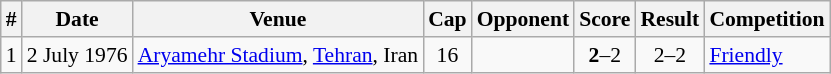<table class="wikitable sortable" style="font-size:90%">
<tr>
<th>#</th>
<th>Date</th>
<th>Venue</th>
<th>Cap</th>
<th>Opponent</th>
<th>Score</th>
<th>Result</th>
<th>Competition</th>
</tr>
<tr>
<td>1</td>
<td>2 July 1976</td>
<td><a href='#'>Aryamehr Stadium</a>, <a href='#'>Tehran</a>, Iran</td>
<td align=center>16</td>
<td></td>
<td align=center><strong>2</strong>–2</td>
<td align=center>2–2</td>
<td><a href='#'>Friendly</a></td>
</tr>
</table>
